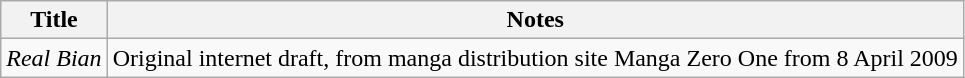<table class="wikitable">
<tr>
<th>Title</th>
<th>Notes</th>
</tr>
<tr>
<td><em>Real Bian</em></td>
<td>Original internet draft, from manga distribution site Manga Zero One from 8 April 2009</td>
</tr>
</table>
